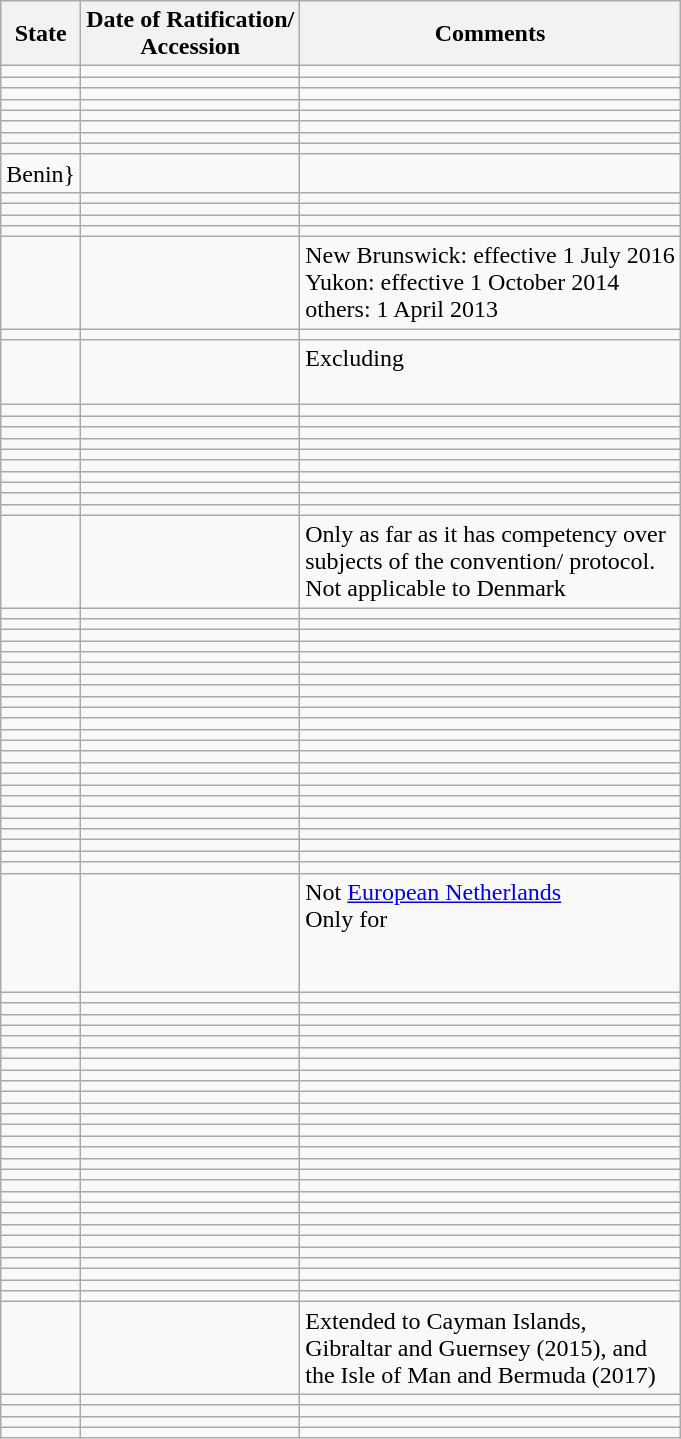<table class="wikitable sortable">
<tr>
<th>State</th>
<th>Date of Ratification/<br>Accession</th>
<th>Comments</th>
</tr>
<tr>
<td></td>
<td></td>
<td></td>
</tr>
<tr>
<td></td>
<td></td>
<td></td>
</tr>
<tr>
<td></td>
<td></td>
<td></td>
</tr>
<tr>
<td></td>
<td></td>
<td></td>
</tr>
<tr>
<td></td>
<td></td>
<td></td>
</tr>
<tr>
<td></td>
<td></td>
<td></td>
</tr>
<tr>
<td></td>
<td></td>
<td></td>
</tr>
<tr>
<td></td>
<td></td>
<td></td>
</tr>
<tr>
<td {{country>Benin}</td>
<td><em></em></td>
<td></td>
</tr>
<tr>
<td></td>
<td></td>
<td></td>
</tr>
<tr>
<td></td>
<td></td>
<td></td>
</tr>
<tr>
<td></td>
<td></td>
<td></td>
</tr>
<tr>
<td></td>
<td></td>
<td></td>
</tr>
<tr>
<td></td>
<td></td>
<td>New Brunswick: effective 1 July 2016<br>Yukon: effective 1 October 2014<br>others: 1 April 2013</td>
</tr>
<tr>
<td></td>
<td></td>
<td></td>
</tr>
<tr>
<td></td>
<td></td>
<td>Excluding<br><br></td>
</tr>
<tr>
<td></td>
<td></td>
<td></td>
</tr>
<tr>
<td></td>
<td></td>
<td></td>
</tr>
<tr>
<td></td>
<td></td>
<td></td>
</tr>
<tr>
<td></td>
<td></td>
<td></td>
</tr>
<tr>
<td></td>
<td></td>
<td></td>
</tr>
<tr>
<td></td>
<td></td>
<td></td>
</tr>
<tr>
<td></td>
<td></td>
<td></td>
</tr>
<tr>
<td></td>
<td></td>
<td></td>
</tr>
<tr>
<td></td>
<td></td>
<td></td>
</tr>
<tr>
<td></td>
<td></td>
<td></td>
</tr>
<tr>
<td></td>
<td></td>
<td style="max-width:0px;">Only as far as it has competency over subjects of the convention/ protocol. Not applicable to Denmark</td>
</tr>
<tr>
<td></td>
<td></td>
<td></td>
</tr>
<tr>
<td></td>
<td></td>
<td></td>
</tr>
<tr>
<td></td>
<td></td>
<td></td>
</tr>
<tr>
<td></td>
<td></td>
<td></td>
</tr>
<tr>
<td></td>
<td></td>
<td></td>
</tr>
<tr>
<td></td>
<td></td>
<td></td>
</tr>
<tr>
<td></td>
<td></td>
<td></td>
</tr>
<tr>
<td></td>
<td></td>
<td></td>
</tr>
<tr>
<td></td>
<td></td>
<td></td>
</tr>
<tr>
<td></td>
<td></td>
<td></td>
</tr>
<tr>
<td></td>
<td></td>
<td></td>
</tr>
<tr>
<td></td>
<td></td>
<td></td>
</tr>
<tr>
<td></td>
<td></td>
<td></td>
</tr>
<tr>
<td></td>
<td></td>
<td></td>
</tr>
<tr>
<td></td>
<td></td>
<td></td>
</tr>
<tr>
<td></td>
<td></td>
<td></td>
</tr>
<tr>
<td></td>
<td></td>
<td></td>
</tr>
<tr>
<td></td>
<td></td>
<td></td>
</tr>
<tr>
<td></td>
<td></td>
<td></td>
</tr>
<tr>
<td></td>
<td></td>
<td></td>
</tr>
<tr>
<td></td>
<td></td>
<td></td>
</tr>
<tr>
<td></td>
<td></td>
<td></td>
</tr>
<tr>
<td></td>
<td></td>
<td></td>
</tr>
<tr>
<td></td>
<td></td>
<td></td>
</tr>
<tr>
<td></td>
<td></td>
<td>Not <a href='#'>European Netherlands</a><br>Only for <br> <br><br></td>
</tr>
<tr>
<td></td>
<td></td>
<td></td>
</tr>
<tr>
<td></td>
<td></td>
<td></td>
</tr>
<tr>
<td></td>
<td></td>
<td></td>
</tr>
<tr>
<td></td>
<td></td>
<td></td>
</tr>
<tr>
<td></td>
<td></td>
<td></td>
</tr>
<tr>
<td></td>
<td></td>
<td></td>
</tr>
<tr>
<td></td>
<td></td>
<td></td>
</tr>
<tr>
<td></td>
<td></td>
<td></td>
</tr>
<tr>
<td></td>
<td></td>
<td></td>
</tr>
<tr>
<td></td>
<td></td>
<td></td>
</tr>
<tr>
<td></td>
<td></td>
<td></td>
</tr>
<tr>
<td></td>
<td></td>
<td></td>
</tr>
<tr>
<td></td>
<td></td>
<td></td>
</tr>
<tr>
<td></td>
<td></td>
<td></td>
</tr>
<tr>
<td></td>
<td></td>
<td></td>
</tr>
<tr>
<td></td>
<td></td>
<td></td>
</tr>
<tr>
<td></td>
<td></td>
<td></td>
</tr>
<tr>
<td></td>
<td></td>
<td></td>
</tr>
<tr>
<td></td>
<td></td>
<td></td>
</tr>
<tr>
<td></td>
<td></td>
<td></td>
</tr>
<tr>
<td></td>
<td></td>
<td></td>
</tr>
<tr>
<td></td>
<td></td>
<td></td>
</tr>
<tr>
<td></td>
<td></td>
<td></td>
</tr>
<tr>
<td></td>
<td></td>
<td></td>
</tr>
<tr>
<td></td>
<td></td>
<td></td>
</tr>
<tr>
<td></td>
<td></td>
<td></td>
</tr>
<tr>
<td></td>
<td></td>
<td></td>
</tr>
<tr>
<td></td>
<td></td>
<td></td>
</tr>
<tr>
<td></td>
<td></td>
<td style="max-width:0px;">Extended to Cayman Islands, Gibraltar and Guernsey (2015), and the Isle of Man and Bermuda (2017)</td>
</tr>
<tr>
<td></td>
<td></td>
<td></td>
</tr>
<tr>
<td></td>
<td></td>
<td></td>
</tr>
<tr>
<td></td>
<td></td>
<td></td>
</tr>
<tr>
<td></td>
<td></td>
<td></td>
</tr>
</table>
